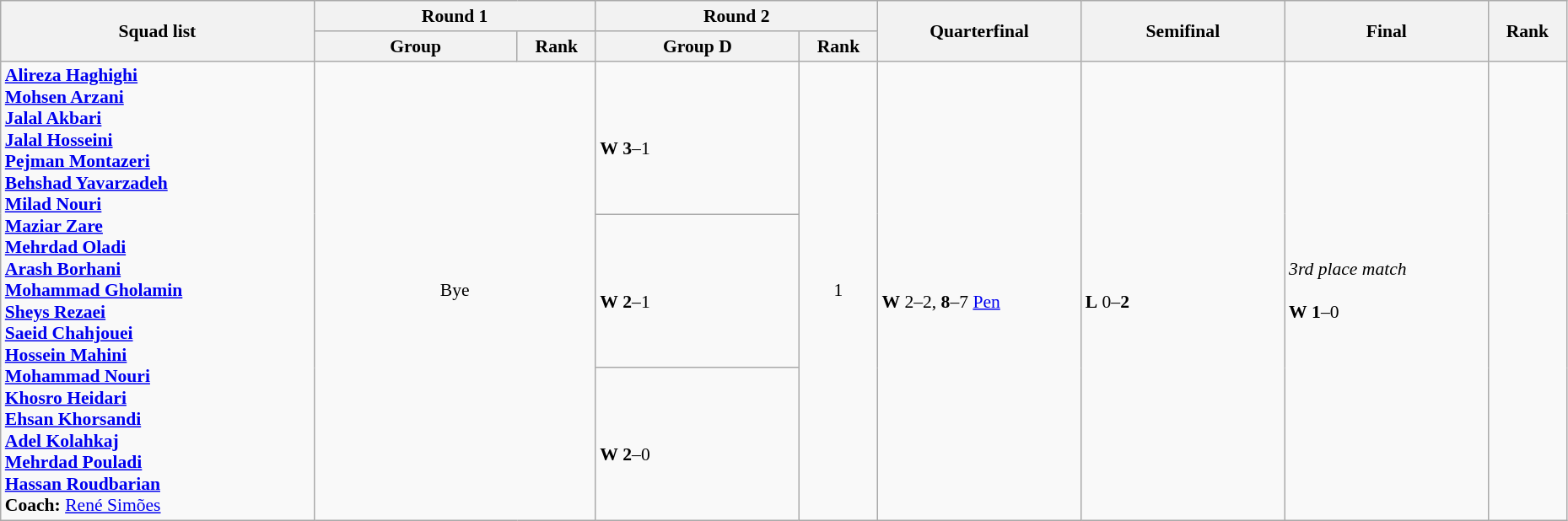<table class="wikitable" width="98%" style="text-align:left; font-size:90%">
<tr>
<th rowspan="2" width="20%">Squad list</th>
<th colspan="2">Round 1</th>
<th colspan="2">Round 2</th>
<th rowspan="2" width="13%">Quarterfinal</th>
<th rowspan="2" width="13%">Semifinal</th>
<th rowspan="2" width="13%">Final</th>
<th rowspan="2" width="5%">Rank</th>
</tr>
<tr>
<th width="13%">Group</th>
<th width="5%">Rank</th>
<th width="13%">Group D</th>
<th width="5%">Rank</th>
</tr>
<tr>
<td rowspan="3"><strong><a href='#'>Alireza Haghighi</a><br><a href='#'>Mohsen Arzani</a><br><a href='#'>Jalal Akbari</a><br><a href='#'>Jalal Hosseini</a><br><a href='#'>Pejman Montazeri</a><br><a href='#'>Behshad Yavarzadeh</a><br><a href='#'>Milad Nouri</a><br><a href='#'>Maziar Zare</a><br><a href='#'>Mehrdad Oladi</a><br><a href='#'>Arash Borhani</a><br><a href='#'>Mohammad Gholamin</a><br><a href='#'>Sheys Rezaei</a><br><a href='#'>Saeid Chahjouei</a><br><a href='#'>Hossein Mahini</a><br><a href='#'>Mohammad Nouri</a><br><a href='#'>Khosro Heidari</a><br><a href='#'>Ehsan Khorsandi</a><br><a href='#'>Adel Kolahkaj</a><br><a href='#'>Mehrdad Pouladi</a><br><a href='#'>Hassan Roudbarian</a><br>Coach:</strong>  <a href='#'>René Simões</a></td>
<td rowspan="3" align="center" colspan="2">Bye</td>
<td><br><strong>W</strong> <strong>3</strong>–1</td>
<td rowspan="3" align=center>1 <strong></strong></td>
<td rowspan="3"><br><strong>W</strong> 2–2, <strong>8</strong>–7 <a href='#'>Pen</a></td>
<td rowspan="3"><br><strong>L</strong> 0–<strong>2</strong></td>
<td rowspan="3"><em>3rd place match</em><br><br><strong>W</strong> <strong>1</strong>–0</td>
<td rowspan="3" align="center"></td>
</tr>
<tr>
<td><br><strong>W</strong> <strong>2</strong>–1</td>
</tr>
<tr>
<td><br><strong>W</strong> <strong>2</strong>–0</td>
</tr>
</table>
